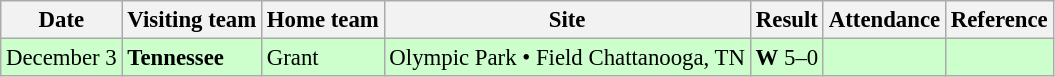<table class="wikitable" style="font-size:95%;">
<tr>
<th>Date</th>
<th>Visiting team</th>
<th>Home team</th>
<th>Site</th>
<th>Result</th>
<th>Attendance</th>
<th class="unsortable">Reference</th>
</tr>
<tr bgcolor=ccffcc>
<td>December 3</td>
<td><strong>Tennessee</strong></td>
<td>Grant</td>
<td>Olympic Park • Field Chattanooga, TN</td>
<td><strong>W</strong> 5–0</td>
<td></td>
<td></td>
</tr>
</table>
